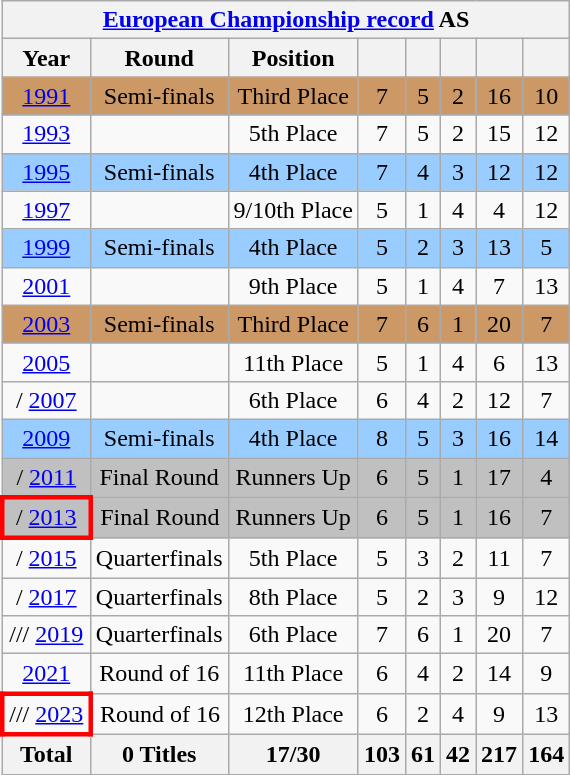<table class="wikitable" style="text-align: center;">
<tr>
<th colspan=8><a href='#'>European Championship record</a> AS </th>
</tr>
<tr>
<th>Year</th>
<th>Round</th>
<th>Position</th>
<th></th>
<th></th>
<th></th>
<th></th>
<th></th>
</tr>
<tr bgcolor=cc9966>
<td> <a href='#'>1991</a></td>
<td>Semi-finals</td>
<td>Third Place</td>
<td>7</td>
<td>5</td>
<td>2</td>
<td>16</td>
<td>10</td>
</tr>
<tr>
<td> <a href='#'>1993</a></td>
<td></td>
<td>5th Place</td>
<td>7</td>
<td>5</td>
<td>2</td>
<td>15</td>
<td>12</td>
</tr>
<tr bgcolor=#9acdff>
<td> <a href='#'>1995</a></td>
<td>Semi-finals</td>
<td>4th Place</td>
<td>7</td>
<td>4</td>
<td>3</td>
<td>12</td>
<td>12</td>
</tr>
<tr>
<td> <a href='#'>1997</a></td>
<td></td>
<td>9/10th Place</td>
<td>5</td>
<td>1</td>
<td>4</td>
<td>4</td>
<td>12</td>
</tr>
<tr bgcolor=#9acdff>
<td> <a href='#'>1999</a></td>
<td>Semi-finals</td>
<td>4th Place</td>
<td>5</td>
<td>2</td>
<td>3</td>
<td>13</td>
<td>5</td>
</tr>
<tr>
<td> <a href='#'>2001</a></td>
<td></td>
<td>9th Place</td>
<td>5</td>
<td>1</td>
<td>4</td>
<td>7</td>
<td>13</td>
</tr>
<tr bgcolor=cc9966>
<td> <a href='#'>2003</a></td>
<td>Semi-finals</td>
<td>Third Place</td>
<td>7</td>
<td>6</td>
<td>1</td>
<td>20</td>
<td>7</td>
</tr>
<tr>
<td> <a href='#'>2005</a></td>
<td></td>
<td>11th Place</td>
<td>5</td>
<td>1</td>
<td>4</td>
<td>6</td>
<td>13</td>
</tr>
<tr>
<td>/ <a href='#'>2007</a></td>
<td></td>
<td>6th Place</td>
<td>6</td>
<td>4</td>
<td>2</td>
<td>12</td>
<td>7</td>
</tr>
<tr bgcolor=#9acdff>
<td> <a href='#'>2009</a></td>
<td>Semi-finals</td>
<td>4th Place</td>
<td>8</td>
<td>5</td>
<td>3</td>
<td>16</td>
<td>14</td>
</tr>
<tr bgcolor=silver>
<td>/ <a href='#'>2011</a></td>
<td>Final Round</td>
<td>Runners Up</td>
<td>6</td>
<td>5</td>
<td>1</td>
<td>17</td>
<td>4</td>
</tr>
<tr bgcolor=silver>
<td style="border: 3px solid red">/ <a href='#'>2013</a></td>
<td>Final Round</td>
<td>Runners Up</td>
<td>6</td>
<td>5</td>
<td>1</td>
<td>16</td>
<td>7</td>
</tr>
<tr>
<td>/ <a href='#'>2015</a></td>
<td>Quarterfinals</td>
<td>5th Place</td>
<td>5</td>
<td>3</td>
<td>2</td>
<td>11</td>
<td>7</td>
</tr>
<tr>
<td>/ <a href='#'>2017</a></td>
<td>Quarterfinals</td>
<td>8th Place</td>
<td>5</td>
<td>2</td>
<td>3</td>
<td>9</td>
<td>12</td>
</tr>
<tr>
<td>/// <a href='#'>2019</a></td>
<td>Quarterfinals</td>
<td>6th Place</td>
<td>7</td>
<td>6</td>
<td>1</td>
<td>20</td>
<td>7</td>
</tr>
<tr>
<td> <a href='#'>2021</a></td>
<td>Round of 16</td>
<td>11th Place</td>
<td>6</td>
<td>4</td>
<td>2</td>
<td>14</td>
<td>9</td>
</tr>
<tr>
<td style="border: 3px solid red">/// <a href='#'>2023</a></td>
<td>Round of 16</td>
<td>12th Place</td>
<td>6</td>
<td>2</td>
<td>4</td>
<td>9</td>
<td>13</td>
</tr>
<tr>
<th>Total</th>
<th>0 Titles</th>
<th>17/30</th>
<th>103</th>
<th>61</th>
<th>42</th>
<th>217</th>
<th>164</th>
</tr>
</table>
